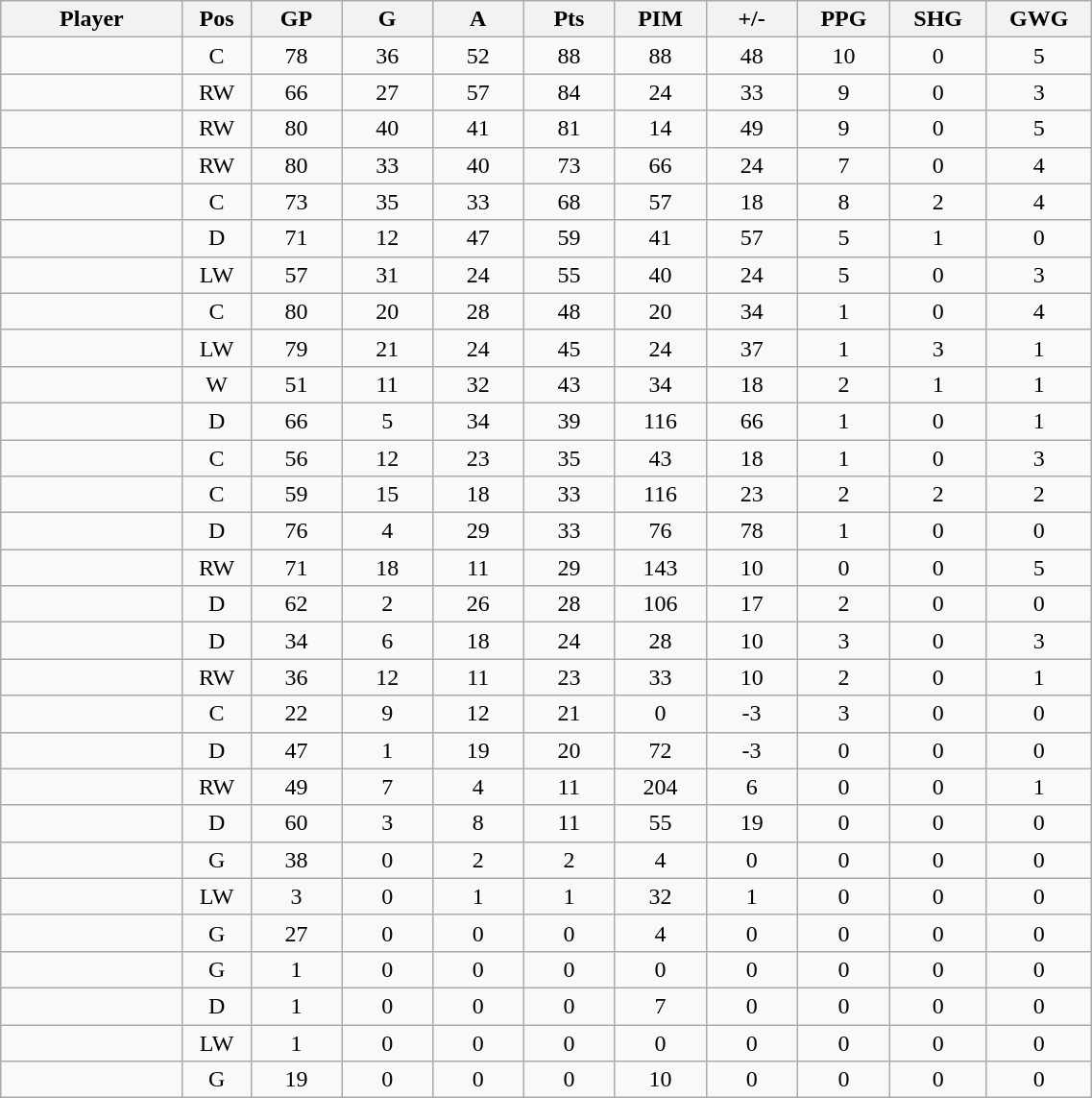<table class="wikitable sortable" width="60%">
<tr ALIGN="center">
<th bgcolor="#DDDDFF" width="10%">Player</th>
<th bgcolor="#DDDDFF" width="3%" title="Position">Pos</th>
<th bgcolor="#DDDDFF" width="5%" title="Games played">GP</th>
<th bgcolor="#DDDDFF" width="5%" title="Goals">G</th>
<th bgcolor="#DDDDFF" width="5%" title="Assists">A</th>
<th bgcolor="#DDDDFF" width="5%" title="Points">Pts</th>
<th bgcolor="#DDDDFF" width="5%" title="Penalties in Minutes">PIM</th>
<th bgcolor="#DDDDFF" width="5%" title="Plus/Minus">+/-</th>
<th bgcolor="#DDDDFF" width="5%" title="Power Play Goals">PPG</th>
<th bgcolor="#DDDDFF" width="5%" title="Short-handed Goals">SHG</th>
<th bgcolor="#DDDDFF" width="5%" title="Game-winning Goals">GWG</th>
</tr>
<tr align="center">
<td align="right"></td>
<td>C</td>
<td>78</td>
<td>36</td>
<td>52</td>
<td>88</td>
<td>88</td>
<td>48</td>
<td>10</td>
<td>0</td>
<td>5</td>
</tr>
<tr align="center">
<td align="right"></td>
<td>RW</td>
<td>66</td>
<td>27</td>
<td>57</td>
<td>84</td>
<td>24</td>
<td>33</td>
<td>9</td>
<td>0</td>
<td>3</td>
</tr>
<tr align="center">
<td align="right"></td>
<td>RW</td>
<td>80</td>
<td>40</td>
<td>41</td>
<td>81</td>
<td>14</td>
<td>49</td>
<td>9</td>
<td>0</td>
<td>5</td>
</tr>
<tr align="center">
<td align="right"></td>
<td>RW</td>
<td>80</td>
<td>33</td>
<td>40</td>
<td>73</td>
<td>66</td>
<td>24</td>
<td>7</td>
<td>0</td>
<td>4</td>
</tr>
<tr align="center">
<td align="right"></td>
<td>C</td>
<td>73</td>
<td>35</td>
<td>33</td>
<td>68</td>
<td>57</td>
<td>18</td>
<td>8</td>
<td>2</td>
<td>4</td>
</tr>
<tr align="center">
<td align="right"></td>
<td>D</td>
<td>71</td>
<td>12</td>
<td>47</td>
<td>59</td>
<td>41</td>
<td>57</td>
<td>5</td>
<td>1</td>
<td>0</td>
</tr>
<tr align="center">
<td align="right"></td>
<td>LW</td>
<td>57</td>
<td>31</td>
<td>24</td>
<td>55</td>
<td>40</td>
<td>24</td>
<td>5</td>
<td>0</td>
<td>3</td>
</tr>
<tr align="center">
<td align="right"></td>
<td>C</td>
<td>80</td>
<td>20</td>
<td>28</td>
<td>48</td>
<td>20</td>
<td>34</td>
<td>1</td>
<td>0</td>
<td>4</td>
</tr>
<tr align="center">
<td align="right"></td>
<td>LW</td>
<td>79</td>
<td>21</td>
<td>24</td>
<td>45</td>
<td>24</td>
<td>37</td>
<td>1</td>
<td>3</td>
<td>1</td>
</tr>
<tr align="center">
<td align="right"></td>
<td>W</td>
<td>51</td>
<td>11</td>
<td>32</td>
<td>43</td>
<td>34</td>
<td>18</td>
<td>2</td>
<td>1</td>
<td>1</td>
</tr>
<tr align="center">
<td align="right"></td>
<td>D</td>
<td>66</td>
<td>5</td>
<td>34</td>
<td>39</td>
<td>116</td>
<td>66</td>
<td>1</td>
<td>0</td>
<td>1</td>
</tr>
<tr align="center">
<td align="right"></td>
<td>C</td>
<td>56</td>
<td>12</td>
<td>23</td>
<td>35</td>
<td>43</td>
<td>18</td>
<td>1</td>
<td>0</td>
<td>3</td>
</tr>
<tr align="center">
<td align="right"></td>
<td>C</td>
<td>59</td>
<td>15</td>
<td>18</td>
<td>33</td>
<td>116</td>
<td>23</td>
<td>2</td>
<td>2</td>
<td>2</td>
</tr>
<tr align="center">
<td align="right"></td>
<td>D</td>
<td>76</td>
<td>4</td>
<td>29</td>
<td>33</td>
<td>76</td>
<td>78</td>
<td>1</td>
<td>0</td>
<td>0</td>
</tr>
<tr align="center">
<td align="right"></td>
<td>RW</td>
<td>71</td>
<td>18</td>
<td>11</td>
<td>29</td>
<td>143</td>
<td>10</td>
<td>0</td>
<td>0</td>
<td>5</td>
</tr>
<tr align="center">
<td align="right"></td>
<td>D</td>
<td>62</td>
<td>2</td>
<td>26</td>
<td>28</td>
<td>106</td>
<td>17</td>
<td>2</td>
<td>0</td>
<td>0</td>
</tr>
<tr align="center">
<td align="right"></td>
<td>D</td>
<td>34</td>
<td>6</td>
<td>18</td>
<td>24</td>
<td>28</td>
<td>10</td>
<td>3</td>
<td>0</td>
<td>3</td>
</tr>
<tr align="center">
<td align="right"></td>
<td>RW</td>
<td>36</td>
<td>12</td>
<td>11</td>
<td>23</td>
<td>33</td>
<td>10</td>
<td>2</td>
<td>0</td>
<td>1</td>
</tr>
<tr align="center">
<td align="right"></td>
<td>C</td>
<td>22</td>
<td>9</td>
<td>12</td>
<td>21</td>
<td>0</td>
<td>-3</td>
<td>3</td>
<td>0</td>
<td>0</td>
</tr>
<tr align="center">
<td align="right"></td>
<td>D</td>
<td>47</td>
<td>1</td>
<td>19</td>
<td>20</td>
<td>72</td>
<td>-3</td>
<td>0</td>
<td>0</td>
<td>0</td>
</tr>
<tr align="center">
<td align="right"></td>
<td>RW</td>
<td>49</td>
<td>7</td>
<td>4</td>
<td>11</td>
<td>204</td>
<td>6</td>
<td>0</td>
<td>0</td>
<td>1</td>
</tr>
<tr align="center">
<td align="right"></td>
<td>D</td>
<td>60</td>
<td>3</td>
<td>8</td>
<td>11</td>
<td>55</td>
<td>19</td>
<td>0</td>
<td>0</td>
<td>0</td>
</tr>
<tr align="center">
<td align="right"></td>
<td>G</td>
<td>38</td>
<td>0</td>
<td>2</td>
<td>2</td>
<td>4</td>
<td>0</td>
<td>0</td>
<td>0</td>
<td>0</td>
</tr>
<tr align="center">
<td align="right"></td>
<td>LW</td>
<td>3</td>
<td>0</td>
<td>1</td>
<td>1</td>
<td>32</td>
<td>1</td>
<td>0</td>
<td>0</td>
<td>0</td>
</tr>
<tr align="center">
<td align="right"></td>
<td>G</td>
<td>27</td>
<td>0</td>
<td>0</td>
<td>0</td>
<td>4</td>
<td>0</td>
<td>0</td>
<td>0</td>
<td>0</td>
</tr>
<tr align="center">
<td align="right"></td>
<td>G</td>
<td>1</td>
<td>0</td>
<td>0</td>
<td>0</td>
<td>0</td>
<td>0</td>
<td>0</td>
<td>0</td>
<td>0</td>
</tr>
<tr align="center">
<td align="right"></td>
<td>D</td>
<td>1</td>
<td>0</td>
<td>0</td>
<td>0</td>
<td>7</td>
<td>0</td>
<td>0</td>
<td>0</td>
<td>0</td>
</tr>
<tr align="center">
<td align="right"></td>
<td>LW</td>
<td>1</td>
<td>0</td>
<td>0</td>
<td>0</td>
<td>0</td>
<td>0</td>
<td>0</td>
<td>0</td>
<td>0</td>
</tr>
<tr align="center">
<td align="right"></td>
<td>G</td>
<td>19</td>
<td>0</td>
<td>0</td>
<td>0</td>
<td>10</td>
<td>0</td>
<td>0</td>
<td>0</td>
<td>0</td>
</tr>
</table>
